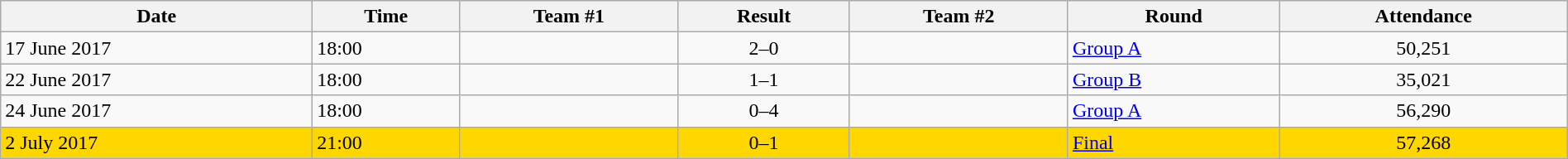<table class="wikitable" style="width:100%">
<tr>
<th>Date</th>
<th>Time</th>
<th>Team #1</th>
<th>Result</th>
<th>Team #2</th>
<th>Round</th>
<th>Attendance</th>
</tr>
<tr>
<td>17 June 2017</td>
<td>18:00</td>
<td></td>
<td style="text-align:center">2–0</td>
<td></td>
<td><a href='#'>Group A</a></td>
<td style="text-align:center">50,251</td>
</tr>
<tr>
<td>22 June 2017</td>
<td>18:00</td>
<td></td>
<td style="text-align:center">1–1</td>
<td></td>
<td><a href='#'>Group B</a></td>
<td style="text-align:center">35,021</td>
</tr>
<tr>
<td>24 June 2017</td>
<td>18:00</td>
<td></td>
<td style="text-align:center">0–4</td>
<td></td>
<td><a href='#'>Group A</a></td>
<td style="text-align:center">56,290</td>
</tr>
<tr bgcolor=#FFD700>
<td>2 July 2017</td>
<td>21:00</td>
<td></td>
<td style="text-align:center">0–1</td>
<td></td>
<td><a href='#'>Final</a></td>
<td style="text-align:center">57,268</td>
</tr>
</table>
